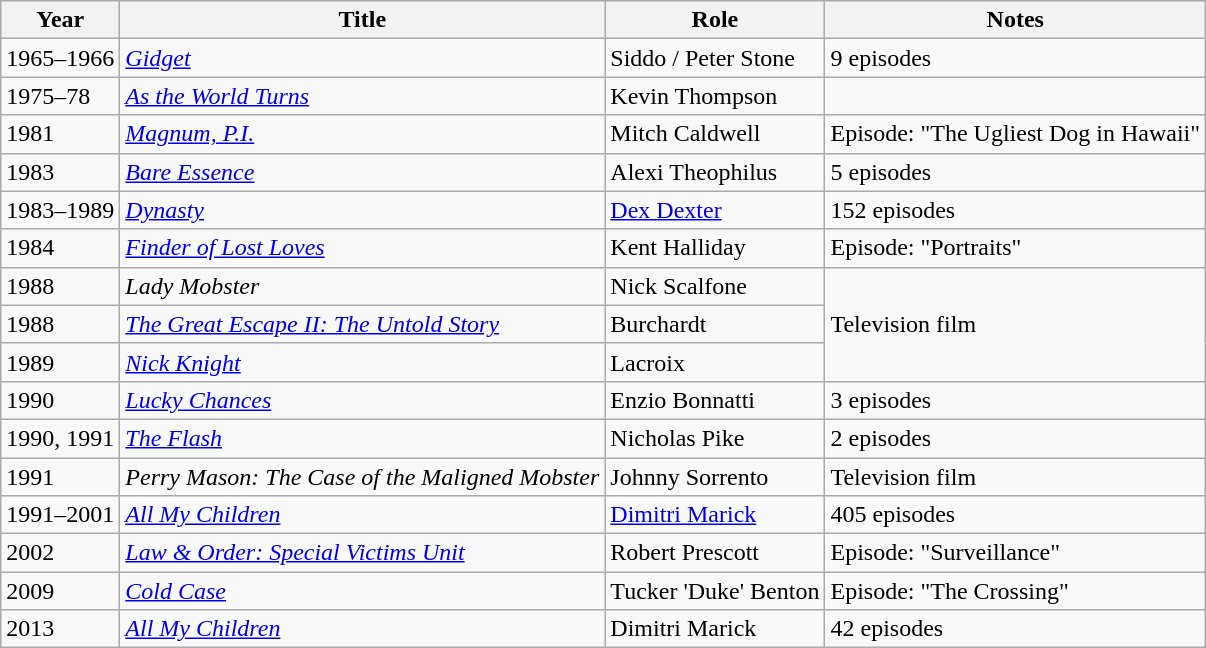<table class="wikitable sortable">
<tr>
<th>Year</th>
<th>Title</th>
<th>Role</th>
<th>Notes</th>
</tr>
<tr>
<td>1965–1966</td>
<td><a href='#'><em>Gidget</em></a></td>
<td>Siddo / Peter Stone</td>
<td>9 episodes</td>
</tr>
<tr>
<td>1975–78</td>
<td><em><a href='#'>As the World Turns</a></em></td>
<td>Kevin Thompson</td>
<td></td>
</tr>
<tr>
<td>1981</td>
<td><em><a href='#'>Magnum, P.I.</a></em></td>
<td>Mitch Caldwell</td>
<td>Episode: "The Ugliest Dog in Hawaii"</td>
</tr>
<tr>
<td>1983</td>
<td><em><a href='#'>Bare Essence</a></em></td>
<td>Alexi Theophilus</td>
<td>5 episodes</td>
</tr>
<tr>
<td>1983–1989</td>
<td><a href='#'><em>Dynasty</em></a></td>
<td><a href='#'>Dex Dexter</a></td>
<td>152 episodes</td>
</tr>
<tr>
<td>1984</td>
<td><em><a href='#'>Finder of Lost Loves</a></em></td>
<td>Kent Halliday</td>
<td>Episode: "Portraits"</td>
</tr>
<tr>
<td>1988</td>
<td><em>Lady Mobster</em></td>
<td>Nick Scalfone</td>
<td rowspan="3">Television film</td>
</tr>
<tr>
<td>1988</td>
<td><em><a href='#'>The Great Escape II: The Untold Story</a></em></td>
<td>Burchardt</td>
</tr>
<tr>
<td>1989</td>
<td><a href='#'><em>Nick Knight</em></a></td>
<td>Lacroix</td>
</tr>
<tr>
<td>1990</td>
<td><em><a href='#'>Lucky Chances</a></em></td>
<td>Enzio Bonnatti</td>
<td>3 episodes</td>
</tr>
<tr>
<td>1990, 1991</td>
<td><a href='#'><em>The Flash</em></a></td>
<td>Nicholas Pike</td>
<td>2 episodes</td>
</tr>
<tr>
<td>1991</td>
<td><em>Perry Mason: The Case of the Maligned Mobster</em></td>
<td>Johnny Sorrento</td>
<td>Television film</td>
</tr>
<tr>
<td>1991–2001</td>
<td><em><a href='#'>All My Children</a></em></td>
<td><a href='#'>Dimitri Marick</a></td>
<td>405 episodes</td>
</tr>
<tr>
<td>2002</td>
<td><em><a href='#'>Law & Order: Special Victims Unit</a></em></td>
<td>Robert Prescott</td>
<td>Episode: "Surveillance"</td>
</tr>
<tr>
<td>2009</td>
<td><em><a href='#'>Cold Case</a></em></td>
<td>Tucker 'Duke' Benton</td>
<td>Episode: "The Crossing"</td>
</tr>
<tr>
<td>2013</td>
<td><em><a href='#'>All My Children</a></em></td>
<td>Dimitri Marick</td>
<td>42 episodes</td>
</tr>
</table>
